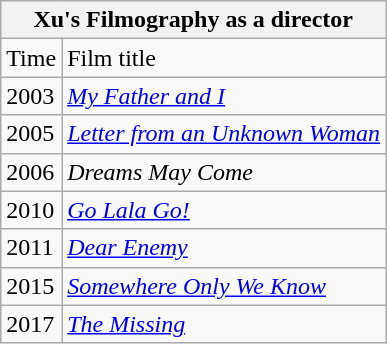<table class="wikitable">
<tr>
<th colspan="2">Xu's Filmography as a director</th>
</tr>
<tr>
<td>Time</td>
<td>Film title</td>
</tr>
<tr>
<td>2003</td>
<td><em><a href='#'>My Father and I</a></em></td>
</tr>
<tr>
<td>2005</td>
<td><em><a href='#'>Letter from an Unknown Woman</a></em></td>
</tr>
<tr>
<td>2006</td>
<td><em>Dreams May Come</em></td>
</tr>
<tr>
<td>2010</td>
<td><em><a href='#'>Go Lala Go!</a></em></td>
</tr>
<tr>
<td>2011</td>
<td><em><a href='#'>Dear Enemy</a></em></td>
</tr>
<tr>
<td>2015</td>
<td><em><a href='#'>Somewhere Only We Know</a></em></td>
</tr>
<tr>
<td>2017</td>
<td><em><a href='#'>The Missing</a></em></td>
</tr>
</table>
